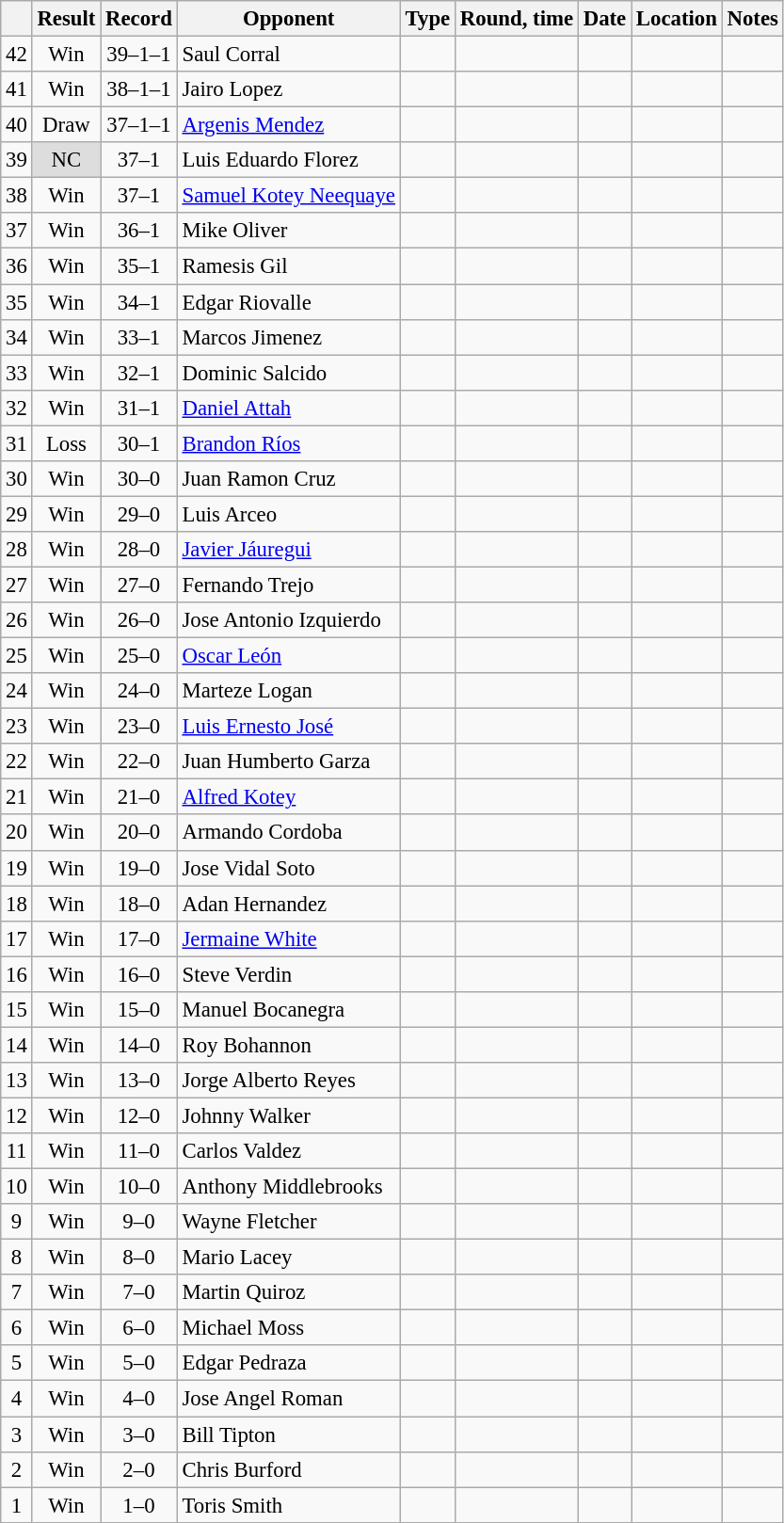<table class="wikitable" style="text-align:center; font-size:95%">
<tr>
<th></th>
<th>Result</th>
<th>Record</th>
<th>Opponent</th>
<th>Type</th>
<th>Round, time</th>
<th>Date</th>
<th>Location</th>
<th>Notes</th>
</tr>
<tr>
<td>42</td>
<td>Win</td>
<td>39–1–1 </td>
<td align=left> Saul Corral</td>
<td></td>
<td></td>
<td></td>
<td align=left> </td>
<td align=left></td>
</tr>
<tr>
<td>41</td>
<td>Win</td>
<td>38–1–1 </td>
<td align=left> Jairo Lopez</td>
<td></td>
<td></td>
<td></td>
<td align=left> </td>
<td align=left></td>
</tr>
<tr>
<td>40</td>
<td>Draw</td>
<td>37–1–1 </td>
<td align=left> <a href='#'>Argenis Mendez</a></td>
<td></td>
<td></td>
<td></td>
<td align=left> </td>
<td align=left></td>
</tr>
<tr>
<td>39</td>
<td style="background:#ddd;">NC</td>
<td>37–1 </td>
<td align=left> Luis Eduardo Florez</td>
<td></td>
<td></td>
<td></td>
<td align=left> </td>
<td align=left></td>
</tr>
<tr>
<td>38</td>
<td>Win</td>
<td>37–1</td>
<td align=left> <a href='#'>Samuel Kotey Neequaye</a></td>
<td></td>
<td></td>
<td></td>
<td align=left> </td>
<td align=left></td>
</tr>
<tr>
<td>37</td>
<td>Win</td>
<td>36–1</td>
<td align=left> Mike Oliver</td>
<td></td>
<td></td>
<td></td>
<td align=left> </td>
<td align=left></td>
</tr>
<tr>
<td>36</td>
<td>Win</td>
<td>35–1</td>
<td align=left> Ramesis Gil</td>
<td></td>
<td></td>
<td></td>
<td align=left> </td>
<td align=left></td>
</tr>
<tr>
<td>35</td>
<td>Win</td>
<td>34–1</td>
<td align=left> Edgar Riovalle</td>
<td></td>
<td></td>
<td></td>
<td align=left> </td>
<td align=left></td>
</tr>
<tr>
<td>34</td>
<td>Win</td>
<td>33–1</td>
<td align=left> Marcos Jimenez</td>
<td></td>
<td></td>
<td></td>
<td align=left> </td>
<td align=left></td>
</tr>
<tr>
<td>33</td>
<td>Win</td>
<td>32–1</td>
<td align=left> Dominic Salcido</td>
<td></td>
<td></td>
<td></td>
<td align=left> </td>
<td align=left></td>
</tr>
<tr>
<td>32</td>
<td>Win</td>
<td>31–1</td>
<td align=left> <a href='#'>Daniel Attah</a></td>
<td></td>
<td></td>
<td></td>
<td align=left> </td>
<td align=left></td>
</tr>
<tr>
<td>31</td>
<td>Loss</td>
<td>30–1</td>
<td align=left> <a href='#'>Brandon Ríos</a></td>
<td></td>
<td></td>
<td></td>
<td align=left> </td>
<td align=left></td>
</tr>
<tr>
<td>30</td>
<td>Win</td>
<td>30–0</td>
<td align=left> Juan Ramon Cruz</td>
<td></td>
<td></td>
<td></td>
<td align=left> </td>
<td align=left></td>
</tr>
<tr>
<td>29</td>
<td>Win</td>
<td>29–0</td>
<td align=left> Luis Arceo</td>
<td></td>
<td></td>
<td></td>
<td align=left> </td>
<td align=left></td>
</tr>
<tr>
<td>28</td>
<td>Win</td>
<td>28–0</td>
<td align=left> <a href='#'>Javier Jáuregui</a></td>
<td></td>
<td></td>
<td></td>
<td align=left> </td>
<td align=left></td>
</tr>
<tr>
<td>27</td>
<td>Win</td>
<td>27–0</td>
<td align=left> Fernando Trejo</td>
<td></td>
<td></td>
<td></td>
<td align=left> </td>
<td align=left></td>
</tr>
<tr>
<td>26</td>
<td>Win</td>
<td>26–0</td>
<td align=left> Jose Antonio Izquierdo</td>
<td></td>
<td></td>
<td></td>
<td align=left> </td>
<td align=left></td>
</tr>
<tr>
<td>25</td>
<td>Win</td>
<td>25–0</td>
<td align=left> <a href='#'>Oscar León</a></td>
<td></td>
<td></td>
<td></td>
<td align=left> </td>
<td align=left></td>
</tr>
<tr>
<td>24</td>
<td>Win</td>
<td>24–0</td>
<td align=left> Marteze Logan</td>
<td></td>
<td></td>
<td></td>
<td align=left> </td>
<td align=left></td>
</tr>
<tr>
<td>23</td>
<td>Win</td>
<td>23–0</td>
<td align=left> <a href='#'>Luis Ernesto José</a></td>
<td></td>
<td></td>
<td></td>
<td align=left> </td>
<td align=left></td>
</tr>
<tr>
<td>22</td>
<td>Win</td>
<td>22–0</td>
<td align=left> Juan Humberto Garza</td>
<td></td>
<td></td>
<td></td>
<td align=left> </td>
<td align=left></td>
</tr>
<tr>
<td>21</td>
<td>Win</td>
<td>21–0</td>
<td align=left> <a href='#'>Alfred Kotey</a></td>
<td></td>
<td></td>
<td></td>
<td align=left> </td>
<td align=left></td>
</tr>
<tr>
<td>20</td>
<td>Win</td>
<td>20–0</td>
<td align=left> Armando Cordoba</td>
<td></td>
<td></td>
<td></td>
<td align=left> </td>
<td align=left></td>
</tr>
<tr>
<td>19</td>
<td>Win</td>
<td>19–0</td>
<td align=left> Jose Vidal Soto</td>
<td></td>
<td></td>
<td></td>
<td align=left> </td>
<td align=left></td>
</tr>
<tr>
<td>18</td>
<td>Win</td>
<td>18–0</td>
<td align=left> Adan Hernandez</td>
<td></td>
<td></td>
<td></td>
<td align=left> </td>
<td align=left></td>
</tr>
<tr>
<td>17</td>
<td>Win</td>
<td>17–0</td>
<td align=left> <a href='#'>Jermaine White</a></td>
<td></td>
<td></td>
<td></td>
<td align=left> </td>
<td align=left></td>
</tr>
<tr>
<td>16</td>
<td>Win</td>
<td>16–0</td>
<td align=left> Steve Verdin</td>
<td></td>
<td></td>
<td></td>
<td align=left> </td>
<td align=left></td>
</tr>
<tr>
<td>15</td>
<td>Win</td>
<td>15–0</td>
<td align=left> Manuel Bocanegra</td>
<td></td>
<td></td>
<td></td>
<td align=left> </td>
<td align=left></td>
</tr>
<tr>
<td>14</td>
<td>Win</td>
<td>14–0</td>
<td align=left> Roy Bohannon</td>
<td></td>
<td></td>
<td></td>
<td align=left> </td>
<td align=left></td>
</tr>
<tr>
<td>13</td>
<td>Win</td>
<td>13–0</td>
<td align=left> Jorge Alberto Reyes</td>
<td></td>
<td></td>
<td></td>
<td align=left> </td>
<td align=left></td>
</tr>
<tr>
<td>12</td>
<td>Win</td>
<td>12–0</td>
<td align=left> Johnny Walker</td>
<td></td>
<td></td>
<td></td>
<td align=left> </td>
<td align=left></td>
</tr>
<tr>
<td>11</td>
<td>Win</td>
<td>11–0</td>
<td align=left> Carlos Valdez</td>
<td></td>
<td></td>
<td></td>
<td align=left> </td>
<td align=left></td>
</tr>
<tr>
<td>10</td>
<td>Win</td>
<td>10–0</td>
<td align=left> Anthony Middlebrooks</td>
<td></td>
<td></td>
<td></td>
<td align=left> </td>
<td align=left></td>
</tr>
<tr>
<td>9</td>
<td>Win</td>
<td>9–0</td>
<td align=left> Wayne Fletcher</td>
<td></td>
<td></td>
<td></td>
<td align=left> </td>
<td align=left></td>
</tr>
<tr>
<td>8</td>
<td>Win</td>
<td>8–0</td>
<td align=left> Mario Lacey</td>
<td></td>
<td></td>
<td></td>
<td align=left> </td>
<td align=left></td>
</tr>
<tr>
<td>7</td>
<td>Win</td>
<td>7–0</td>
<td align=left> Martin Quiroz</td>
<td></td>
<td></td>
<td></td>
<td align=left> </td>
<td align=left></td>
</tr>
<tr>
<td>6</td>
<td>Win</td>
<td>6–0</td>
<td align=left> Michael Moss</td>
<td></td>
<td></td>
<td></td>
<td align=left> </td>
<td align=left></td>
</tr>
<tr>
<td>5</td>
<td>Win</td>
<td>5–0</td>
<td align=left> Edgar Pedraza</td>
<td></td>
<td></td>
<td></td>
<td align=left> </td>
<td align=left></td>
</tr>
<tr>
<td>4</td>
<td>Win</td>
<td>4–0</td>
<td align=left> Jose Angel Roman</td>
<td></td>
<td></td>
<td></td>
<td align=left> </td>
<td align=left></td>
</tr>
<tr>
<td>3</td>
<td>Win</td>
<td>3–0</td>
<td align=left> Bill Tipton</td>
<td></td>
<td></td>
<td></td>
<td align=left> </td>
<td align=left></td>
</tr>
<tr>
<td>2</td>
<td>Win</td>
<td>2–0</td>
<td align=left> Chris Burford</td>
<td></td>
<td></td>
<td></td>
<td align=left> </td>
<td align=left></td>
</tr>
<tr>
<td>1</td>
<td>Win</td>
<td>1–0</td>
<td align=left> Toris Smith</td>
<td></td>
<td></td>
<td></td>
<td align=left> </td>
<td align=left></td>
</tr>
</table>
